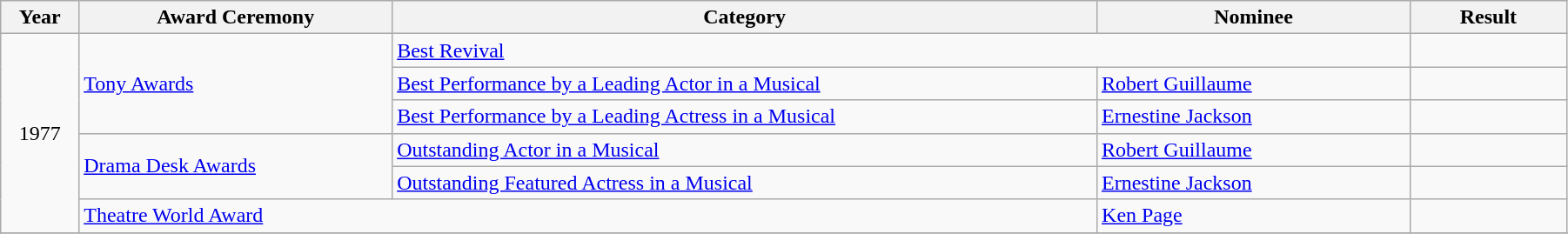<table class="wikitable" style="width:95%;">
<tr>
<th style="width:5%;">Year</th>
<th style="width:20%;">Award Ceremony</th>
<th style="width:45%;">Category</th>
<th style="width:20%;">Nominee</th>
<th style="width:10%;">Result</th>
</tr>
<tr>
<td rowspan="6" style="text-align:center;">1977</td>
<td rowspan="3"><a href='#'>Tony Awards</a></td>
<td colspan="2"><a href='#'>Best Revival</a></td>
<td></td>
</tr>
<tr>
<td><a href='#'>Best Performance by a Leading Actor in a Musical</a></td>
<td><a href='#'>Robert Guillaume</a></td>
<td></td>
</tr>
<tr>
<td><a href='#'>Best Performance by a Leading Actress in a Musical</a></td>
<td><a href='#'>Ernestine Jackson</a></td>
<td></td>
</tr>
<tr>
<td rowspan="2"><a href='#'>Drama Desk Awards</a></td>
<td><a href='#'>Outstanding Actor in a Musical</a></td>
<td><a href='#'>Robert Guillaume</a></td>
<td></td>
</tr>
<tr>
<td><a href='#'>Outstanding Featured Actress in a Musical</a></td>
<td><a href='#'>Ernestine Jackson</a></td>
<td></td>
</tr>
<tr>
<td colspan="2"><a href='#'>Theatre World Award</a></td>
<td><a href='#'>Ken Page</a></td>
<td></td>
</tr>
<tr>
</tr>
</table>
